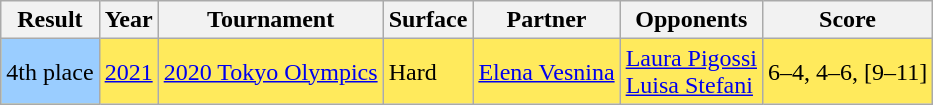<table class="wikitable">
<tr>
<th>Result</th>
<th>Year</th>
<th>Tournament</th>
<th>Surface</th>
<th>Partner</th>
<th>Opponents</th>
<th class="unsortable">Score</th>
</tr>
<tr style="background:#ffea5c;">
<td bgcolor="#9acdff">4th place</td>
<td><a href='#'>2021</a></td>
<td><a href='#'>2020 Tokyo Olympics</a></td>
<td>Hard</td>
<td> <a href='#'>Elena Vesnina</a></td>
<td> <a href='#'>Laura Pigossi</a> <br>  <a href='#'>Luisa Stefani</a></td>
<td>6–4, 4–6, [9–11]</td>
</tr>
</table>
